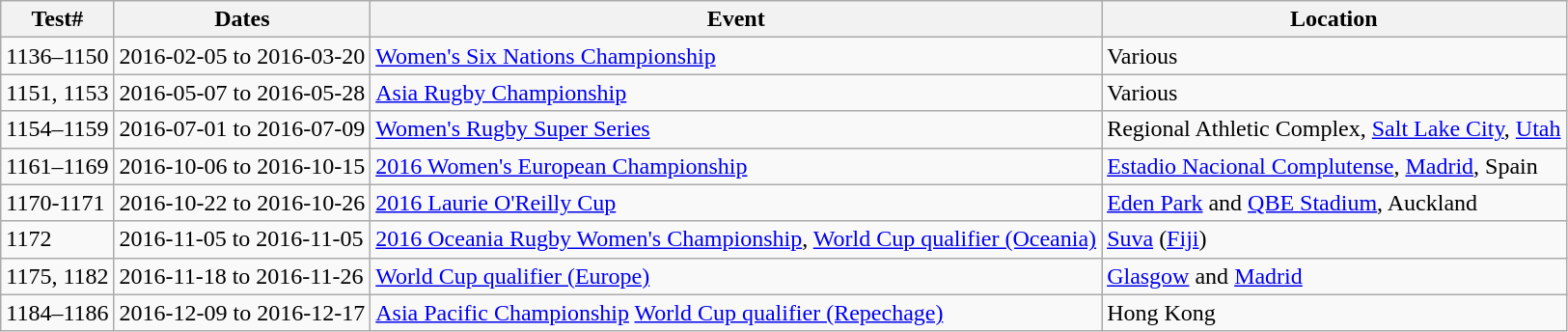<table class="wikitable">
<tr>
<th>Test#</th>
<th>Dates</th>
<th>Event</th>
<th>Location</th>
</tr>
<tr>
<td>1136–1150</td>
<td>2016-02-05 to 2016-03-20</td>
<td><a href='#'>Women's Six Nations Championship</a></td>
<td>Various</td>
</tr>
<tr>
<td>1151, 1153</td>
<td>2016-05-07 to 2016-05-28</td>
<td><a href='#'>Asia Rugby Championship</a></td>
<td>Various</td>
</tr>
<tr>
<td>1154–1159</td>
<td>2016-07-01 to 2016-07-09</td>
<td><a href='#'>Women's Rugby Super Series</a></td>
<td>Regional Athletic Complex, <a href='#'>Salt Lake City</a>, <a href='#'>Utah</a></td>
</tr>
<tr>
<td>1161–1169</td>
<td>2016-10-06 to 2016-10-15</td>
<td><a href='#'>2016 Women's European Championship</a></td>
<td><a href='#'>Estadio Nacional Complutense</a>, <a href='#'>Madrid</a>, Spain</td>
</tr>
<tr>
<td>1170-1171</td>
<td>2016-10-22 to 2016-10-26</td>
<td><a href='#'>2016 Laurie O'Reilly Cup</a></td>
<td><a href='#'>Eden Park</a> and <a href='#'>QBE Stadium</a>, Auckland</td>
</tr>
<tr>
<td>1172</td>
<td>2016-11-05 to 2016-11-05</td>
<td><a href='#'>2016 Oceania Rugby Women's Championship</a>, <a href='#'>World Cup qualifier (Oceania)</a></td>
<td><a href='#'>Suva</a> (<a href='#'>Fiji</a>)</td>
</tr>
<tr>
<td>1175, 1182</td>
<td>2016-11-18 to 2016-11-26</td>
<td><a href='#'>World Cup qualifier (Europe)</a></td>
<td><a href='#'>Glasgow</a> and <a href='#'>Madrid</a></td>
</tr>
<tr>
<td>1184–1186</td>
<td>2016-12-09 to 2016-12-17</td>
<td><a href='#'>Asia Pacific Championship</a> <a href='#'>World Cup qualifier (Repechage)</a></td>
<td>Hong Kong</td>
</tr>
</table>
